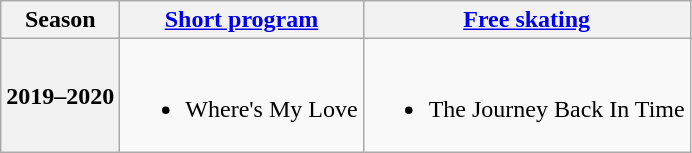<table class=wikitable style=text-align:center>
<tr>
<th>Season</th>
<th><a href='#'>Short program</a></th>
<th><a href='#'>Free skating</a></th>
</tr>
<tr>
<th>2019–2020 <br> </th>
<td><br><ul><li>Where's My Love <br></li></ul></td>
<td><br><ul><li>The Journey Back In Time <br> </li></ul></td>
</tr>
</table>
